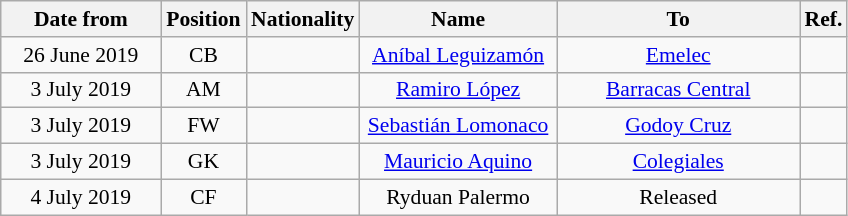<table class="wikitable" style="text-align:center; font-size:90%; ">
<tr>
<th style="background:#; color:#; width:100px;">Date from</th>
<th style="background:#; color:#; width:50px;">Position</th>
<th style="background:#; color:#; width:50px;">Nationality</th>
<th style="background:#; color:#; width:125px;">Name</th>
<th style="background:#; color:#; width:155px;">To</th>
<th style="background:#; color:#; width:25px;">Ref.</th>
</tr>
<tr>
<td>26 June 2019</td>
<td>CB</td>
<td></td>
<td><a href='#'>Aníbal Leguizamón</a></td>
<td> <a href='#'>Emelec</a></td>
<td></td>
</tr>
<tr>
<td>3 July 2019</td>
<td>AM</td>
<td></td>
<td><a href='#'>Ramiro López</a></td>
<td> <a href='#'>Barracas Central</a></td>
<td></td>
</tr>
<tr>
<td>3 July 2019</td>
<td>FW</td>
<td></td>
<td><a href='#'>Sebastián Lomonaco</a></td>
<td> <a href='#'>Godoy Cruz</a></td>
<td></td>
</tr>
<tr>
<td>3 July 2019</td>
<td>GK</td>
<td></td>
<td><a href='#'>Mauricio Aquino</a></td>
<td> <a href='#'>Colegiales</a></td>
<td></td>
</tr>
<tr>
<td>4 July 2019</td>
<td>CF</td>
<td></td>
<td>Ryduan Palermo</td>
<td>Released</td>
<td></td>
</tr>
</table>
